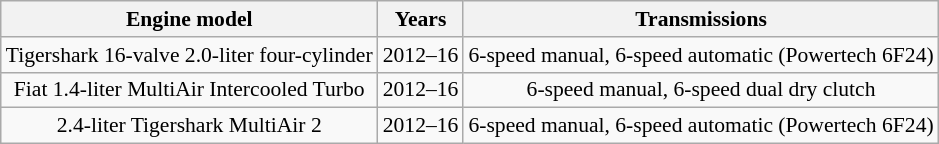<table class="wikitable" style="text-align:center; font-size:90%;">
<tr>
<th>Engine model</th>
<th>Years</th>
<th>Transmissions</th>
</tr>
<tr>
<td>Tigershark 16-valve 2.0-liter four-cylinder</td>
<td>2012–16</td>
<td>6-speed manual, 6-speed automatic (Powertech 6F24)</td>
</tr>
<tr>
<td>Fiat 1.4-liter MultiAir Intercooled Turbo</td>
<td>2012–16</td>
<td>6-speed manual, 6-speed dual dry clutch</td>
</tr>
<tr>
<td>2.4-liter Tigershark MultiAir 2</td>
<td>2012–16</td>
<td>6-speed manual, 6-speed automatic (Powertech 6F24)</td>
</tr>
</table>
